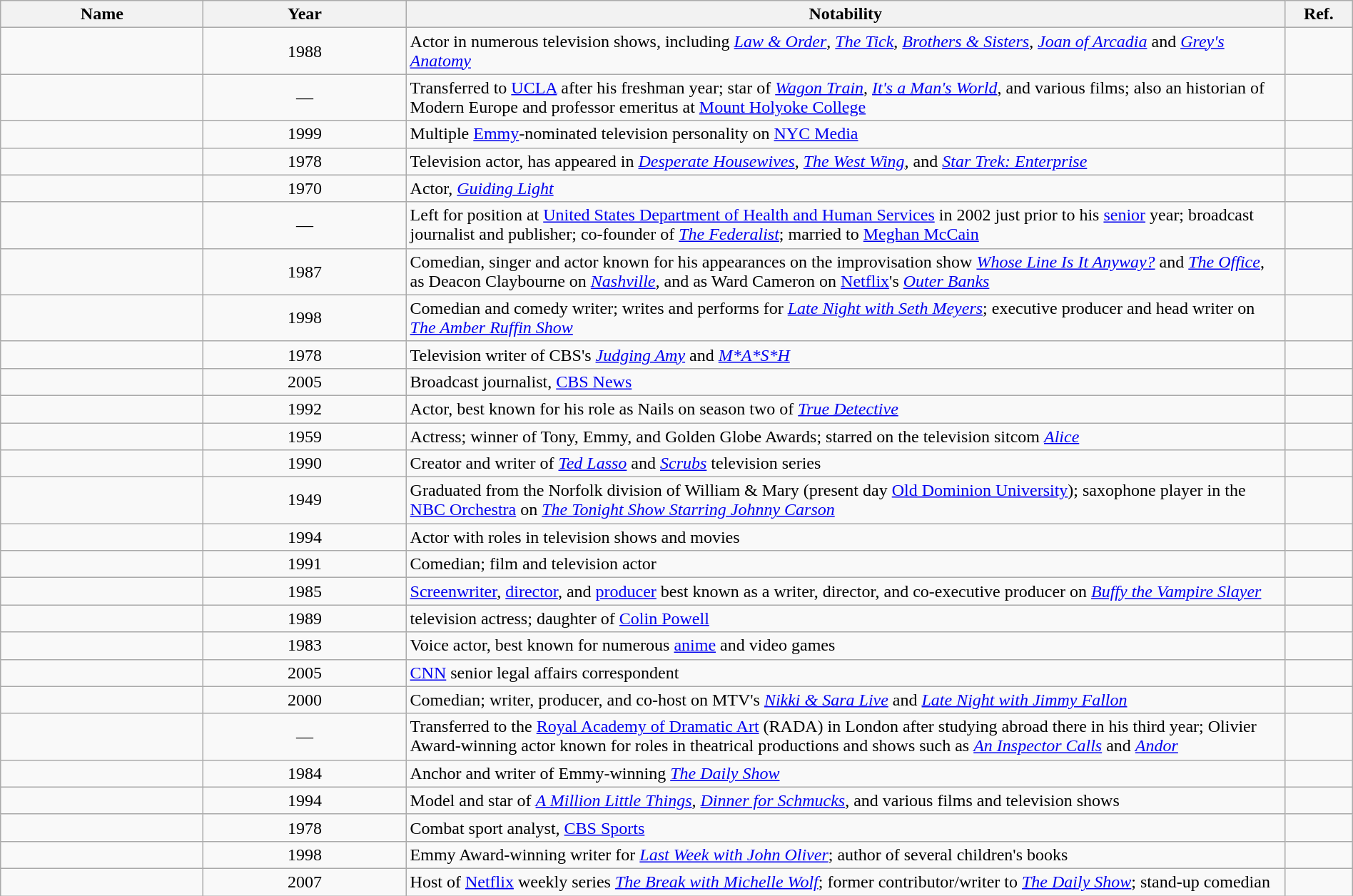<table class="wikitable sortable" style="width:100%">
<tr>
<th width="15%">Name</th>
<th width="15%">Year</th>
<th width="65%" class="unsortable">Notability</th>
<th width="5%" class="unsortable">Ref.</th>
</tr>
<tr>
<td></td>
<td align="center">1988</td>
<td>Actor in numerous television shows, including <em><a href='#'>Law & Order</a></em>, <em><a href='#'>The Tick</a></em>, <em><a href='#'>Brothers & Sisters</a></em>, <em><a href='#'>Joan of Arcadia</a></em> and <em><a href='#'>Grey's Anatomy</a></em></td>
<td align="center"></td>
</tr>
<tr>
<td></td>
<td align="center">—</td>
<td>Transferred to <a href='#'>UCLA</a> after his freshman year; star of <em><a href='#'>Wagon Train</a></em>, <em><a href='#'>It's a Man's World</a></em>, and various films; also an historian of Modern Europe and professor emeritus at <a href='#'>Mount Holyoke College</a></td>
<td align="center"></td>
</tr>
<tr>
<td></td>
<td align="center">1999</td>
<td>Multiple <a href='#'>Emmy</a>-nominated television personality on <a href='#'>NYC Media</a></td>
<td align="center"></td>
</tr>
<tr>
<td></td>
<td align="center">1978</td>
<td>Television actor, has appeared in <em><a href='#'>Desperate Housewives</a></em>, <em><a href='#'>The West Wing</a></em>, and <em><a href='#'>Star Trek: Enterprise</a></em></td>
<td align="center"></td>
</tr>
<tr>
<td></td>
<td align="center">1970</td>
<td>Actor, <em><a href='#'>Guiding Light</a></em></td>
<td align="center"></td>
</tr>
<tr>
<td></td>
<td align="center">—</td>
<td>Left for position at <a href='#'>United States Department of Health and Human Services</a> in 2002 just prior to his <a href='#'>senior</a> year; broadcast journalist and publisher; co-founder of <em><a href='#'>The Federalist</a></em>; married to <a href='#'>Meghan McCain</a></td>
<td align="center"></td>
</tr>
<tr>
<td></td>
<td align="center">1987</td>
<td>Comedian, singer and actor known for his appearances on the improvisation show <em><a href='#'>Whose Line Is It Anyway?</a></em> and <em><a href='#'>The Office</a></em>, as Deacon Claybourne on <em><a href='#'>Nashville</a>,</em> and as Ward Cameron on <a href='#'>Netflix</a>'s <a href='#'><em>Outer Banks</em></a></td>
<td align="center"></td>
</tr>
<tr>
<td></td>
<td align="center">1998</td>
<td>Comedian and comedy writer; writes and performs for <em><a href='#'>Late Night with Seth Meyers</a></em>; executive producer and head writer on <em><a href='#'>The Amber Ruffin Show</a></em></td>
<td align="center"></td>
</tr>
<tr>
<td></td>
<td align="center">1978</td>
<td>Television writer of CBS's <em><a href='#'>Judging Amy</a></em> and <em><a href='#'>M*A*S*H</a></em></td>
<td align="center"></td>
</tr>
<tr>
<td></td>
<td align="center">2005</td>
<td>Broadcast journalist, <a href='#'>CBS News</a></td>
<td align="center"></td>
</tr>
<tr>
<td></td>
<td align="center">1992</td>
<td>Actor, best known for his role as Nails on season two of <em><a href='#'>True Detective</a></em></td>
<td align="center"></td>
</tr>
<tr>
<td></td>
<td align="center">1959</td>
<td>Actress; winner of Tony, Emmy, and Golden Globe Awards; starred on the television sitcom <em><a href='#'>Alice</a></em></td>
<td align="center"></td>
</tr>
<tr>
<td></td>
<td align="center">1990</td>
<td>Creator and writer of <em><a href='#'>Ted Lasso</a></em> and <em><a href='#'>Scrubs</a></em> television series</td>
<td align="center"></td>
</tr>
<tr>
<td></td>
<td align="center">1949</td>
<td>Graduated from the Norfolk division of William & Mary (present day <a href='#'>Old Dominion University</a>); saxophone player in the <a href='#'>NBC Orchestra</a> on <em><a href='#'>The Tonight Show Starring Johnny Carson</a></em></td>
<td align="center"></td>
</tr>
<tr>
<td></td>
<td align="center">1994</td>
<td>Actor with roles in television shows and movies</td>
<td align="center"></td>
</tr>
<tr>
<td></td>
<td align="center">1991</td>
<td>Comedian; film and television actor</td>
<td align="center"></td>
</tr>
<tr>
<td></td>
<td align="center">1985</td>
<td><a href='#'>Screenwriter</a>, <a href='#'>director</a>, and <a href='#'>producer</a> best known as a writer, director, and co-executive producer on <em><a href='#'>Buffy the Vampire Slayer</a></em></td>
<td align="center"></td>
</tr>
<tr>
<td></td>
<td align="center">1989</td>
<td>television actress; daughter of <a href='#'>Colin Powell</a></td>
<td align="center"></td>
</tr>
<tr>
<td></td>
<td align="center">1983</td>
<td>Voice actor, best known for numerous <a href='#'>anime</a> and video games</td>
<td align="center"></td>
</tr>
<tr>
<td></td>
<td align="center">2005</td>
<td><a href='#'>CNN</a> senior legal affairs correspondent</td>
<td align="center"></td>
</tr>
<tr>
<td></td>
<td align="center">2000</td>
<td>Comedian; writer, producer, and co-host on MTV's <em><a href='#'>Nikki & Sara Live</a></em> and <em><a href='#'>Late Night with Jimmy Fallon</a></em></td>
<td align="center"></td>
</tr>
<tr>
<td></td>
<td align="center">—</td>
<td>Transferred to the <a href='#'>Royal Academy of Dramatic Art</a> (RADA) in London after studying abroad there in his third year; Olivier Award-winning actor known for roles in theatrical productions and shows such as <em><a href='#'>An Inspector Calls</a></em> and <em><a href='#'>Andor</a></em></td>
<td align="center"></td>
</tr>
<tr>
<td></td>
<td align="center">1984</td>
<td>Anchor and writer of Emmy-winning <em><a href='#'>The Daily Show</a></em></td>
<td align="center"></td>
</tr>
<tr>
<td></td>
<td align="center">1994</td>
<td>Model and star of <em><a href='#'>A Million Little Things</a></em>, <em><a href='#'>Dinner for Schmucks</a></em>, and various films and television shows</td>
<td align="center"></td>
</tr>
<tr>
<td></td>
<td align="center">1978</td>
<td>Combat sport analyst, <a href='#'>CBS Sports</a></td>
<td align="center"></td>
</tr>
<tr>
<td></td>
<td align="center">1998</td>
<td>Emmy Award-winning writer for <em><a href='#'>Last Week with John Oliver</a></em>; author of several children's books</td>
<td align="center"></td>
</tr>
<tr>
<td></td>
<td align="center">2007</td>
<td>Host of <a href='#'>Netflix</a> weekly series <em><a href='#'>The Break with Michelle Wolf</a></em>; former contributor/writer to <em><a href='#'>The Daily Show</a></em>; stand-up comedian</td>
<td align="center"></td>
</tr>
</table>
